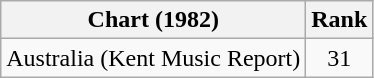<table class="wikitable sortable">
<tr>
<th>Chart (1982)</th>
<th>Rank</th>
</tr>
<tr>
<td>Australia (Kent Music Report)</td>
<td align="center">31</td>
</tr>
</table>
